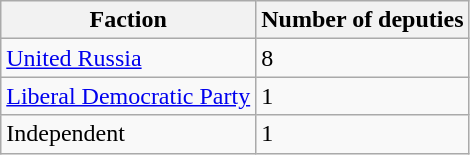<table class="wikitable">
<tr>
<th>Faction</th>
<th>Number of deputies</th>
</tr>
<tr>
<td><a href='#'>United Russia</a></td>
<td>8</td>
</tr>
<tr>
<td><a href='#'>Liberal Democratic Party</a></td>
<td>1</td>
</tr>
<tr>
<td>Independent</td>
<td>1</td>
</tr>
</table>
